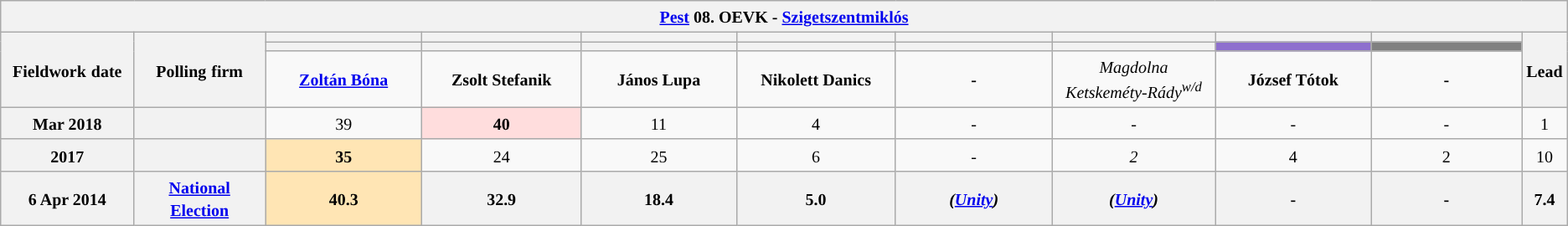<table class="wikitable mw-collapsible mw-collapsed" style="text-align:center">
<tr>
<th colspan="11" style="width: 980pt;"><small><a href='#'>Pest</a> 08. OEVK - <a href='#'>Szigetszentmiklós</a></small></th>
</tr>
<tr>
<th rowspan="3" style="width: 80pt;"><small>Fieldwork</small> <small>date</small></th>
<th rowspan="3" style="width: 80pt;"><strong><small>Polling</small> <small>firm</small></strong></th>
<th style="width: 100pt;"><small></small></th>
<th style="width: 100pt;"><small> </small></th>
<th style="width: 100pt;"></th>
<th style="width: 100pt;"></th>
<th style="width: 100pt;"></th>
<th style="width: 100pt;"></th>
<th style="width: 100pt;"></th>
<th style="width: 100pt;"></th>
<th rowspan="3" style="width: 20pt;"><small>Lead</small></th>
</tr>
<tr>
<th style="color:inherit;background:"></th>
<th style="color:inherit;background:"></th>
<th style="color:inherit;background:"></th>
<th style="color:inherit;background:"></th>
<th style="color:inherit;background:"></th>
<th style="color:inherit;background:"></th>
<th style="color:inherit;background:#8E6FCE;"></th>
<th style="color:inherit;background:#808080;"></th>
</tr>
<tr>
<td><small><strong><a href='#'>Zoltán Bóna</a></strong></small></td>
<td><small><strong>Zsolt Stefanik</strong></small></td>
<td><small><strong>János Lupa</strong></small></td>
<td><small><strong>Nikolett Danics</strong></small></td>
<td><small><strong>-</strong></small></td>
<td><em><small>Magdolna</small> <small>Ketskeméty-Rády<sup>w/d</sup></small></em></td>
<td><small><strong>József Tótok</strong></small></td>
<td><small><strong>-</strong></small></td>
</tr>
<tr>
<th><small>Mar 2018</small></th>
<th><small></small></th>
<td><small>39</small></td>
<td style="background:#FFDDDD"><strong><small>40</small></strong></td>
<td><small>11</small></td>
<td><small>4</small></td>
<td><small>-</small></td>
<td><small><em>-</em></small></td>
<td><small>-</small></td>
<td><small>-</small></td>
<td style="background:"><small>1</small></td>
</tr>
<tr>
<th><small>2017</small></th>
<th><small></small></th>
<td style="background:#FFE5B4"><strong><small>35</small></strong></td>
<td><small>24</small></td>
<td><small>25</small></td>
<td><small>6</small></td>
<td><small>-</small></td>
<td><small><em>2</em></small></td>
<td><small>4</small></td>
<td><small>2</small></td>
<td style="background:"><small>10</small></td>
</tr>
<tr>
<th><small>6 Apr 2014</small></th>
<th><a href='#'><small>National Election</small></a></th>
<th style="background:#FFE5B4"><small>40.3</small></th>
<th><small>32.9</small></th>
<th><small>18.4</small></th>
<th><small>5.0</small></th>
<th><small><em>(<a href='#'>Unity</a>)</em></small></th>
<th><small><em>(<a href='#'>Unity</a>)</em></small></th>
<th><small>-</small></th>
<th><small>-</small></th>
<th style="background:"><small>7.4</small></th>
</tr>
</table>
